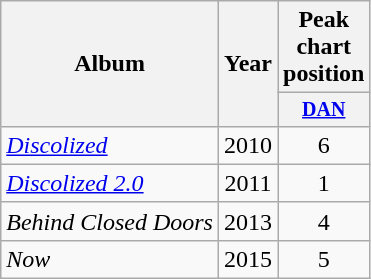<table class="wikitable" style="text-align:center;">
<tr>
<th rowspan="2">Album</th>
<th rowspan="2">Year</th>
<th colspan="1">Peak chart position</th>
</tr>
<tr style=font-size:smaller;>
<th width="25"><a href='#'>DAN</a><br></th>
</tr>
<tr>
<td align="left"><em><a href='#'>Discolized</a></em></td>
<td>2010</td>
<td>6</td>
</tr>
<tr>
<td align="left"><em><a href='#'>Discolized 2.0</a></em></td>
<td>2011</td>
<td>1</td>
</tr>
<tr>
<td align="left"><em>Behind Closed Doors</em></td>
<td>2013</td>
<td>4</td>
</tr>
<tr>
<td align="left"><em>Now</em></td>
<td>2015</td>
<td>5</td>
</tr>
</table>
